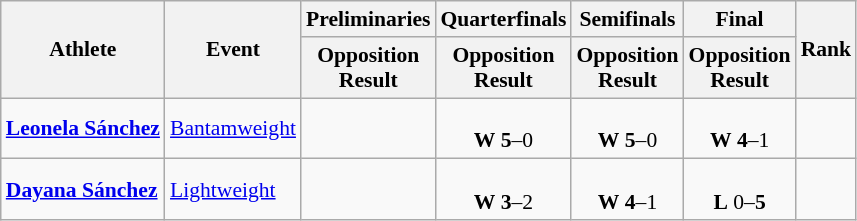<table class="wikitable" border="1" style="font-size:90%">
<tr>
<th rowspan=2>Athlete</th>
<th rowspan=2>Event</th>
<th>Preliminaries</th>
<th>Quarterfinals</th>
<th>Semifinals</th>
<th>Final</th>
<th rowspan=2>Rank</th>
</tr>
<tr>
<th>Opposition<br>Result</th>
<th>Opposition<br>Result</th>
<th>Opposition<br>Result</th>
<th>Opposition<br>Result</th>
</tr>
<tr style="text-align:center">
<td style="text-align:left"><strong><a href='#'>Leonela Sánchez</a></strong></td>
<td style="text-align:left"><a href='#'>Bantamweight</a></td>
<td></td>
<td><br><strong>W</strong> <strong>5</strong>–0</td>
<td><br><strong>W</strong> <strong>5</strong>–0</td>
<td><br><strong>W</strong> <strong>4</strong>–1</td>
<td></td>
</tr>
<tr style="text-align:center">
<td style="text-align:left"><strong><a href='#'>Dayana Sánchez</a></strong></td>
<td style="text-align:left"><a href='#'>Lightweight</a></td>
<td></td>
<td><br><strong>W</strong> <strong>3</strong>–2</td>
<td><br><strong>W</strong> <strong>4</strong>–1</td>
<td><br><strong>L</strong> 0–<strong>5</strong></td>
<td></td>
</tr>
</table>
